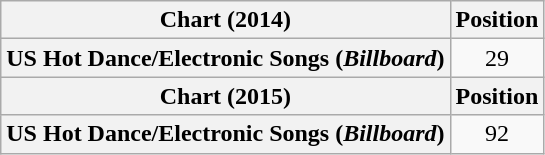<table class="wikitable plainrowheaders">
<tr>
<th>Chart (2014)</th>
<th>Position</th>
</tr>
<tr>
<th scope="row">US Hot Dance/Electronic Songs (<em>Billboard</em>)</th>
<td style="text-align:center;">29</td>
</tr>
<tr>
<th>Chart (2015)</th>
<th>Position</th>
</tr>
<tr>
<th scope="row">US Hot Dance/Electronic Songs (<em>Billboard</em>)</th>
<td style="text-align:center;">92</td>
</tr>
</table>
